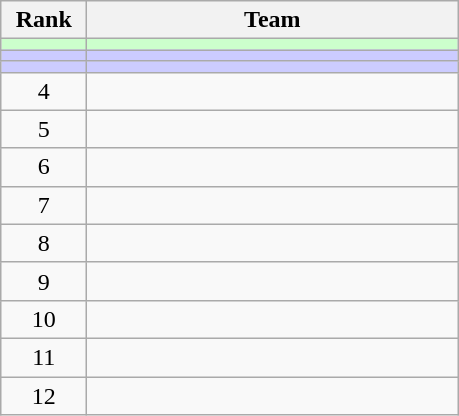<table class="wikitable" style="text-align: center;">
<tr>
<th width=50>Rank</th>
<th width=240>Team</th>
</tr>
<tr bgcolor=ccffcc>
<td></td>
<td align=left></td>
</tr>
<tr bgcolor=ccccff>
<td></td>
<td align=left></td>
</tr>
<tr bgcolor=ccccff>
<td></td>
<td align=left></td>
</tr>
<tr>
<td>4</td>
<td align=left></td>
</tr>
<tr>
<td>5</td>
<td align=left></td>
</tr>
<tr>
<td>6</td>
<td align=left></td>
</tr>
<tr>
<td>7</td>
<td align=left></td>
</tr>
<tr>
<td>8</td>
<td align=left></td>
</tr>
<tr>
<td>9</td>
<td align=left></td>
</tr>
<tr>
<td>10</td>
<td align=left></td>
</tr>
<tr>
<td>11</td>
<td align=left></td>
</tr>
<tr>
<td>12</td>
<td align=left></td>
</tr>
</table>
